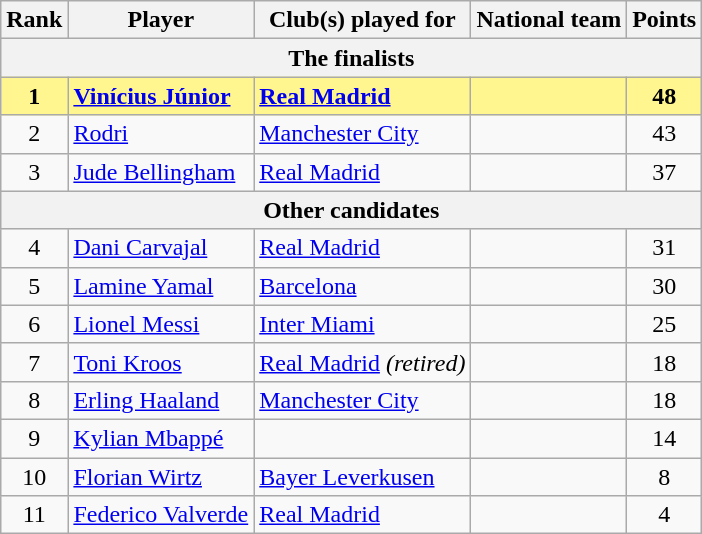<table class="wikitable plainrowheaders sortable">
<tr>
<th>Rank</th>
<th>Player</th>
<th>Club(s) played for</th>
<th>National team</th>
<th>Points</th>
</tr>
<tr>
<th colspan="5">The finalists</th>
</tr>
<tr style="background-color: #FFF68F; font-weight: bold;">
<td align="center"><strong>1</strong></td>
<td><strong><a href='#'>Vinícius Júnior</a></strong></td>
<td> <strong><a href='#'>Real Madrid</a></strong></td>
<td><strong></strong></td>
<td align="center"><strong>48</strong></td>
</tr>
<tr>
<td align="center">2</td>
<td><a href='#'>Rodri</a></td>
<td> <a href='#'>Manchester City</a></td>
<td></td>
<td align="center">43</td>
</tr>
<tr>
<td align="center">3</td>
<td><a href='#'>Jude Bellingham</a></td>
<td> <a href='#'>Real Madrid</a></td>
<td></td>
<td align="center">37</td>
</tr>
<tr>
<th colspan="5">Other candidates</th>
</tr>
<tr>
<td align="center">4</td>
<td><a href='#'>Dani Carvajal</a></td>
<td> <a href='#'>Real Madrid</a></td>
<td></td>
<td align="center">31</td>
</tr>
<tr>
<td align="center">5</td>
<td><a href='#'>Lamine Yamal</a></td>
<td> <a href='#'>Barcelona</a></td>
<td></td>
<td align="center">30</td>
</tr>
<tr>
<td align="center">6</td>
<td><a href='#'>Lionel Messi</a></td>
<td> <a href='#'>Inter Miami</a></td>
<td></td>
<td align="center">25</td>
</tr>
<tr>
<td align="center">7</td>
<td><a href='#'>Toni Kroos</a></td>
<td> <a href='#'>Real Madrid</a> <em>(retired)</em></td>
<td></td>
<td align="center">18</td>
</tr>
<tr>
<td align="center">8</td>
<td><a href='#'>Erling Haaland</a></td>
<td> <a href='#'>Manchester City</a></td>
<td></td>
<td align="center">18</td>
</tr>
<tr>
<td align="center">9</td>
<td><a href='#'>Kylian Mbappé</a></td>
<td></td>
<td></td>
<td align="center">14</td>
</tr>
<tr>
<td align="center">10</td>
<td><a href='#'>Florian Wirtz</a></td>
<td> <a href='#'>Bayer Leverkusen</a></td>
<td></td>
<td align="center">8</td>
</tr>
<tr>
<td align="center">11</td>
<td><a href='#'>Federico Valverde</a></td>
<td> <a href='#'>Real Madrid</a></td>
<td></td>
<td align="center">4</td>
</tr>
</table>
